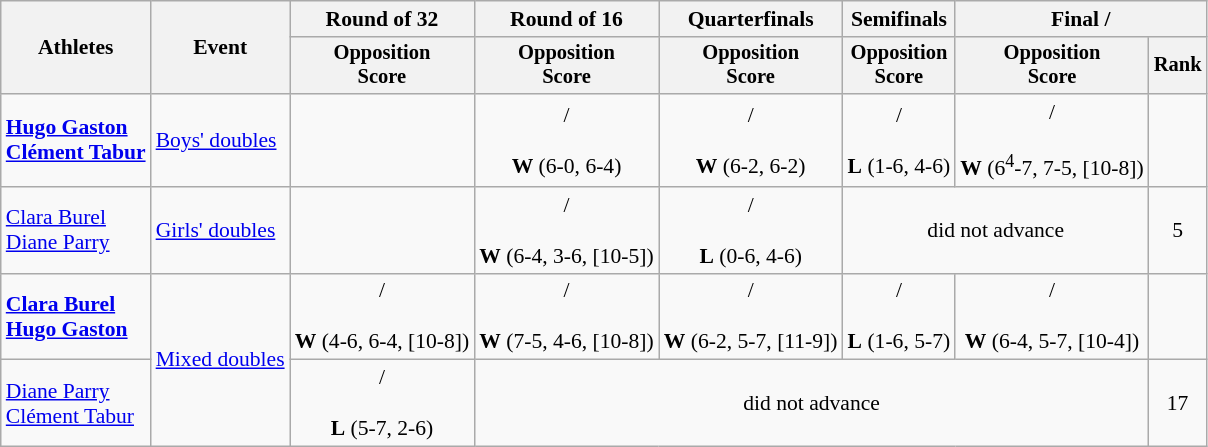<table class=wikitable style="font-size:90%">
<tr>
<th rowspan=2>Athletes</th>
<th rowspan=2>Event</th>
<th>Round of 32</th>
<th>Round of 16</th>
<th>Quarterfinals</th>
<th>Semifinals</th>
<th colspan=2>Final / </th>
</tr>
<tr style="font-size:95%">
<th>Opposition<br>Score</th>
<th>Opposition<br>Score</th>
<th>Opposition<br>Score</th>
<th>Opposition<br>Score</th>
<th>Opposition<br>Score</th>
<th>Rank</th>
</tr>
<tr align=center>
<td align=left><strong><a href='#'>Hugo Gaston</a><br><a href='#'>Clément Tabur</a></strong></td>
<td align=left><a href='#'>Boys' doubles</a></td>
<td></td>
<td> /<br><br><strong>W</strong> (6-0, 6-4)</td>
<td> /<br><br><strong>W</strong> (6-2, 6-2)</td>
<td> /<br><br><strong>L</strong> (1-6, 4-6)</td>
<td> /<br><br><strong>W</strong> (6<sup>4</sup>-7, 7-5, [10-8])</td>
<td></td>
</tr>
<tr align=center>
<td align=left><a href='#'>Clara Burel</a><br><a href='#'>Diane Parry</a></td>
<td align=left><a href='#'>Girls' doubles</a></td>
<td></td>
<td> /<br><br><strong>W</strong> (6-4, 3-6, [10-5])</td>
<td> /<br><br><strong>L</strong> (0-6, 4-6)</td>
<td colspan=2>did not advance</td>
<td>5</td>
</tr>
<tr align=center>
<td align=left><strong><a href='#'>Clara Burel</a><br><a href='#'>Hugo Gaston</a></strong></td>
<td rowspan=2 align=left><a href='#'>Mixed doubles</a></td>
<td> /<br><br><strong>W</strong> (4-6, 6-4, [10-8])</td>
<td> /<br><br><strong>W</strong> (7-5, 4-6, [10-8])</td>
<td> /<br><br><strong>W</strong> (6-2, 5-7, [11-9])</td>
<td> /<br><br><strong>L</strong> (1-6, 5-7)</td>
<td> /<br><br><strong>W</strong> (6-4, 5-7, [10-4])</td>
<td></td>
</tr>
<tr align=center>
<td align=left><a href='#'>Diane Parry</a><br><a href='#'>Clément Tabur</a></td>
<td> /<br><br><strong>L</strong> (5-7, 2-6)</td>
<td colspan=4>did not advance</td>
<td>17</td>
</tr>
</table>
